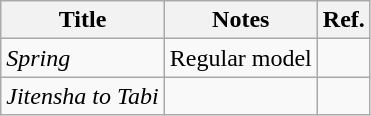<table class="wikitable">
<tr>
<th>Title</th>
<th>Notes</th>
<th>Ref.</th>
</tr>
<tr>
<td><em>Spring</em></td>
<td>Regular model</td>
<td></td>
</tr>
<tr>
<td><em>Jitensha to Tabi</em></td>
<td></td>
<td></td>
</tr>
</table>
